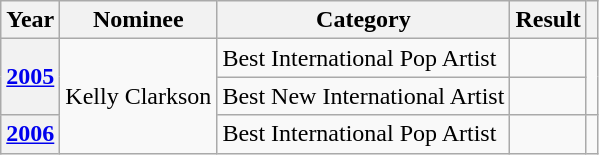<table class="wikitable plainrowheaders">
<tr>
<th>Year</th>
<th>Nominee</th>
<th>Category</th>
<th>Result</th>
<th></th>
</tr>
<tr>
<th scope="row" rowspan="2"><a href='#'>2005</a></th>
<td rowspan="3">Kelly Clarkson</td>
<td>Best International Pop Artist</td>
<td></td>
<td align="center" rowspan="2"></td>
</tr>
<tr>
<td>Best New International Artist</td>
<td></td>
</tr>
<tr>
<th scope="row"><a href='#'>2006</a></th>
<td>Best International Pop Artist</td>
<td></td>
<td align="center"></td>
</tr>
</table>
